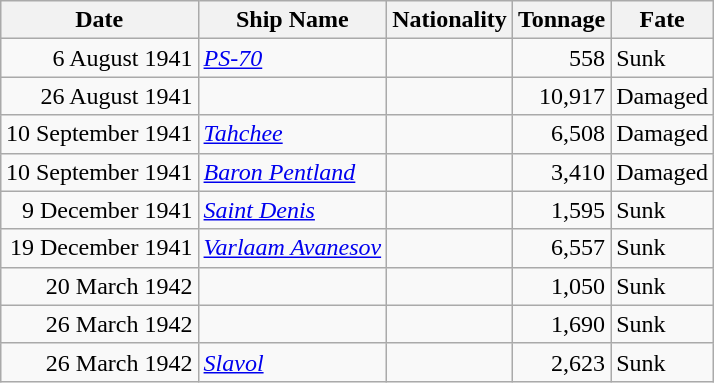<table class="wikitable sortable" style="margin: 1em auto 1em auto;">
<tr>
<th>Date</th>
<th>Ship Name</th>
<th>Nationality</th>
<th>Tonnage</th>
<th>Fate</th>
</tr>
<tr>
<td align="right">6 August 1941</td>
<td align="left"><a href='#'><em>PS-70</em></a></td>
<td align="left"></td>
<td align="right">558</td>
<td align="left">Sunk</td>
</tr>
<tr>
<td align="right">26 August 1941</td>
<td align="left"></td>
<td align="left"></td>
<td align="right">10,917</td>
<td align="left">Damaged</td>
</tr>
<tr>
<td align="right">10 September 1941</td>
<td align="left"><a href='#'><em>Tahchee</em></a></td>
<td align="left"></td>
<td align="right">6,508</td>
<td align="left">Damaged</td>
</tr>
<tr>
<td align="right">10 September 1941</td>
<td align="left"><a href='#'><em>Baron Pentland</em></a></td>
<td align="left"></td>
<td align="right">3,410</td>
<td align="left">Damaged</td>
</tr>
<tr>
<td align="right">9 December 1941</td>
<td align="left"><a href='#'><em>Saint Denis</em></a></td>
<td align="left"></td>
<td align="right">1,595</td>
<td align="left">Sunk</td>
</tr>
<tr>
<td align="right">19 December 1941</td>
<td align="left"><a href='#'><em>Varlaam Avanesov</em></a></td>
<td align="left"></td>
<td align="right">6,557</td>
<td align="left">Sunk</td>
</tr>
<tr>
<td align="right">20 March 1942</td>
<td align="left"></td>
<td align="left"></td>
<td align="right">1,050</td>
<td align="left">Sunk</td>
</tr>
<tr>
<td align="right">26 March 1942</td>
<td align="left"></td>
<td align="left"></td>
<td align="right">1,690</td>
<td align="left">Sunk</td>
</tr>
<tr>
<td align="right">26 March 1942</td>
<td align="left"><a href='#'><em>Slavol</em></a></td>
<td align="left"></td>
<td align="right">2,623</td>
<td align="left">Sunk</td>
</tr>
</table>
